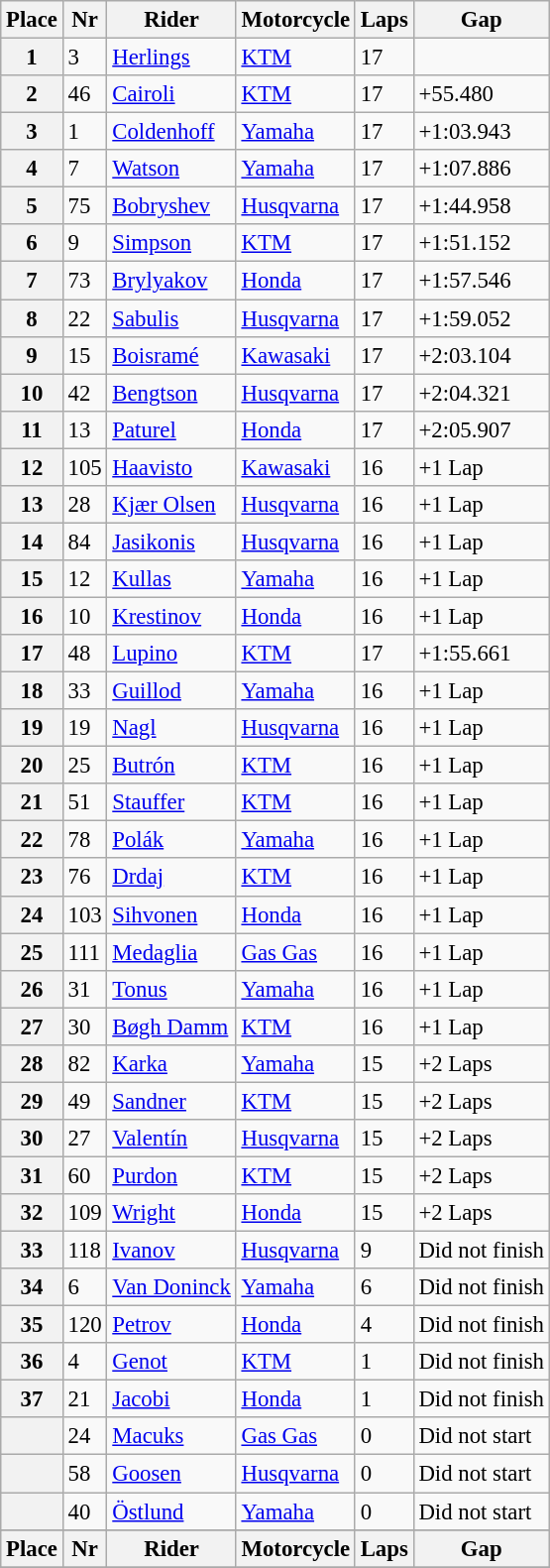<table class="wikitable" style="font-size: 95%">
<tr>
<th>Place</th>
<th>Nr</th>
<th>Rider</th>
<th>Motorcycle</th>
<th>Laps</th>
<th>Gap</th>
</tr>
<tr>
<th>1</th>
<td>3</td>
<td> <a href='#'>Herlings</a></td>
<td><a href='#'>KTM</a></td>
<td>17</td>
<td></td>
</tr>
<tr>
<th>2</th>
<td>46</td>
<td> <a href='#'>Cairoli</a></td>
<td><a href='#'>KTM</a></td>
<td>17</td>
<td>+55.480</td>
</tr>
<tr>
<th>3</th>
<td>1</td>
<td> <a href='#'>Coldenhoff</a></td>
<td><a href='#'>Yamaha</a></td>
<td>17</td>
<td>+1:03.943</td>
</tr>
<tr>
<th>4</th>
<td>7</td>
<td> <a href='#'>Watson</a></td>
<td><a href='#'>Yamaha</a></td>
<td>17</td>
<td>+1:07.886</td>
</tr>
<tr>
<th>5</th>
<td>75</td>
<td> <a href='#'>Bobryshev</a></td>
<td><a href='#'>Husqvarna</a></td>
<td>17</td>
<td>+1:44.958</td>
</tr>
<tr>
<th>6</th>
<td>9</td>
<td> <a href='#'>Simpson</a></td>
<td><a href='#'>KTM</a></td>
<td>17</td>
<td>+1:51.152</td>
</tr>
<tr>
<th>7</th>
<td>73</td>
<td> <a href='#'>Brylyakov</a></td>
<td><a href='#'>Honda</a></td>
<td>17</td>
<td>+1:57.546</td>
</tr>
<tr>
<th>8</th>
<td>22</td>
<td> <a href='#'>Sabulis</a></td>
<td><a href='#'>Husqvarna</a></td>
<td>17</td>
<td>+1:59.052</td>
</tr>
<tr>
<th>9</th>
<td>15</td>
<td> <a href='#'>Boisramé</a></td>
<td><a href='#'>Kawasaki</a></td>
<td>17</td>
<td>+2:03.104</td>
</tr>
<tr>
<th>10</th>
<td>42</td>
<td> <a href='#'>Bengtson</a></td>
<td><a href='#'>Husqvarna</a></td>
<td>17</td>
<td>+2:04.321</td>
</tr>
<tr>
<th>11</th>
<td>13</td>
<td> <a href='#'>Paturel</a></td>
<td><a href='#'>Honda</a></td>
<td>17</td>
<td>+2:05.907</td>
</tr>
<tr>
<th>12</th>
<td>105</td>
<td> <a href='#'>Haavisto</a></td>
<td><a href='#'>Kawasaki</a></td>
<td>16</td>
<td>+1 Lap</td>
</tr>
<tr>
<th>13</th>
<td>28</td>
<td> <a href='#'>Kjær Olsen</a></td>
<td><a href='#'>Husqvarna</a></td>
<td>16</td>
<td>+1 Lap</td>
</tr>
<tr>
<th>14</th>
<td>84</td>
<td> <a href='#'>Jasikonis</a></td>
<td><a href='#'>Husqvarna</a></td>
<td>16</td>
<td>+1 Lap</td>
</tr>
<tr>
<th>15</th>
<td>12</td>
<td> <a href='#'>Kullas</a></td>
<td><a href='#'>Yamaha</a></td>
<td>16</td>
<td>+1 Lap</td>
</tr>
<tr>
<th>16</th>
<td>10</td>
<td> <a href='#'>Krestinov</a></td>
<td><a href='#'>Honda</a></td>
<td>16</td>
<td>+1 Lap</td>
</tr>
<tr>
<th>17</th>
<td>48</td>
<td> <a href='#'>Lupino</a></td>
<td><a href='#'>KTM</a></td>
<td>17</td>
<td>+1:55.661</td>
</tr>
<tr>
<th>18</th>
<td>33</td>
<td> <a href='#'>Guillod</a></td>
<td><a href='#'>Yamaha</a></td>
<td>16</td>
<td>+1 Lap</td>
</tr>
<tr>
<th>19</th>
<td>19</td>
<td> <a href='#'>Nagl</a></td>
<td><a href='#'>Husqvarna</a></td>
<td>16</td>
<td>+1 Lap</td>
</tr>
<tr>
<th>20</th>
<td>25</td>
<td> <a href='#'>Butrón</a></td>
<td><a href='#'>KTM</a></td>
<td>16</td>
<td>+1 Lap</td>
</tr>
<tr>
<th>21</th>
<td>51</td>
<td> <a href='#'>Stauffer</a></td>
<td><a href='#'>KTM</a></td>
<td>16</td>
<td>+1 Lap</td>
</tr>
<tr>
<th>22</th>
<td>78</td>
<td> <a href='#'>Polák</a></td>
<td><a href='#'>Yamaha</a></td>
<td>16</td>
<td>+1 Lap</td>
</tr>
<tr>
<th>23</th>
<td>76</td>
<td> <a href='#'>Drdaj</a></td>
<td><a href='#'>KTM</a></td>
<td>16</td>
<td>+1 Lap</td>
</tr>
<tr>
<th>24</th>
<td>103</td>
<td> <a href='#'>Sihvonen</a></td>
<td><a href='#'>Honda</a></td>
<td>16</td>
<td>+1 Lap</td>
</tr>
<tr>
<th>25</th>
<td>111</td>
<td> <a href='#'>Medaglia</a></td>
<td><a href='#'>Gas Gas</a></td>
<td>16</td>
<td>+1 Lap</td>
</tr>
<tr>
<th>26</th>
<td>31</td>
<td> <a href='#'>Tonus</a></td>
<td><a href='#'>Yamaha</a></td>
<td>16</td>
<td>+1 Lap</td>
</tr>
<tr>
<th>27</th>
<td>30</td>
<td> <a href='#'>Bøgh Damm</a></td>
<td><a href='#'>KTM</a></td>
<td>16</td>
<td>+1 Lap</td>
</tr>
<tr>
<th>28</th>
<td>82</td>
<td> <a href='#'>Karka</a></td>
<td><a href='#'>Yamaha</a></td>
<td>15</td>
<td>+2 Laps</td>
</tr>
<tr>
<th>29</th>
<td>49</td>
<td> <a href='#'>Sandner</a></td>
<td><a href='#'>KTM</a></td>
<td>15</td>
<td>+2 Laps</td>
</tr>
<tr>
<th>30</th>
<td>27</td>
<td> <a href='#'>Valentín</a></td>
<td><a href='#'>Husqvarna</a></td>
<td>15</td>
<td>+2 Laps</td>
</tr>
<tr>
<th>31</th>
<td>60</td>
<td> <a href='#'>Purdon</a></td>
<td><a href='#'>KTM</a></td>
<td>15</td>
<td>+2 Laps</td>
</tr>
<tr>
<th>32</th>
<td>109</td>
<td> <a href='#'>Wright</a></td>
<td><a href='#'>Honda</a></td>
<td>15</td>
<td>+2 Laps</td>
</tr>
<tr>
<th>33</th>
<td>118</td>
<td> <a href='#'>Ivanov</a></td>
<td><a href='#'>Husqvarna</a></td>
<td>9</td>
<td>Did not finish</td>
</tr>
<tr>
<th>34</th>
<td>6</td>
<td> <a href='#'>Van Doninck</a></td>
<td><a href='#'>Yamaha</a></td>
<td>6</td>
<td>Did not finish</td>
</tr>
<tr>
<th>35</th>
<td>120</td>
<td> <a href='#'>Petrov</a></td>
<td><a href='#'>Honda</a></td>
<td>4</td>
<td>Did not finish</td>
</tr>
<tr>
<th>36</th>
<td>4</td>
<td> <a href='#'>Genot</a></td>
<td><a href='#'>KTM</a></td>
<td>1</td>
<td>Did not finish</td>
</tr>
<tr>
<th>37</th>
<td>21</td>
<td> <a href='#'>Jacobi</a></td>
<td><a href='#'>Honda</a></td>
<td>1</td>
<td>Did not finish</td>
</tr>
<tr>
<th></th>
<td>24</td>
<td> <a href='#'>Macuks</a></td>
<td><a href='#'>Gas Gas</a></td>
<td>0</td>
<td>Did not start</td>
</tr>
<tr>
<th></th>
<td>58</td>
<td> <a href='#'>Goosen</a></td>
<td><a href='#'>Husqvarna</a></td>
<td>0</td>
<td>Did not start</td>
</tr>
<tr>
<th></th>
<td>40</td>
<td> <a href='#'>Östlund</a></td>
<td><a href='#'>Yamaha</a></td>
<td>0</td>
<td>Did not start</td>
</tr>
<tr>
</tr>
<tr>
<th>Place</th>
<th>Nr</th>
<th>Rider</th>
<th>Motorcycle</th>
<th>Laps</th>
<th>Gap</th>
</tr>
<tr>
</tr>
</table>
